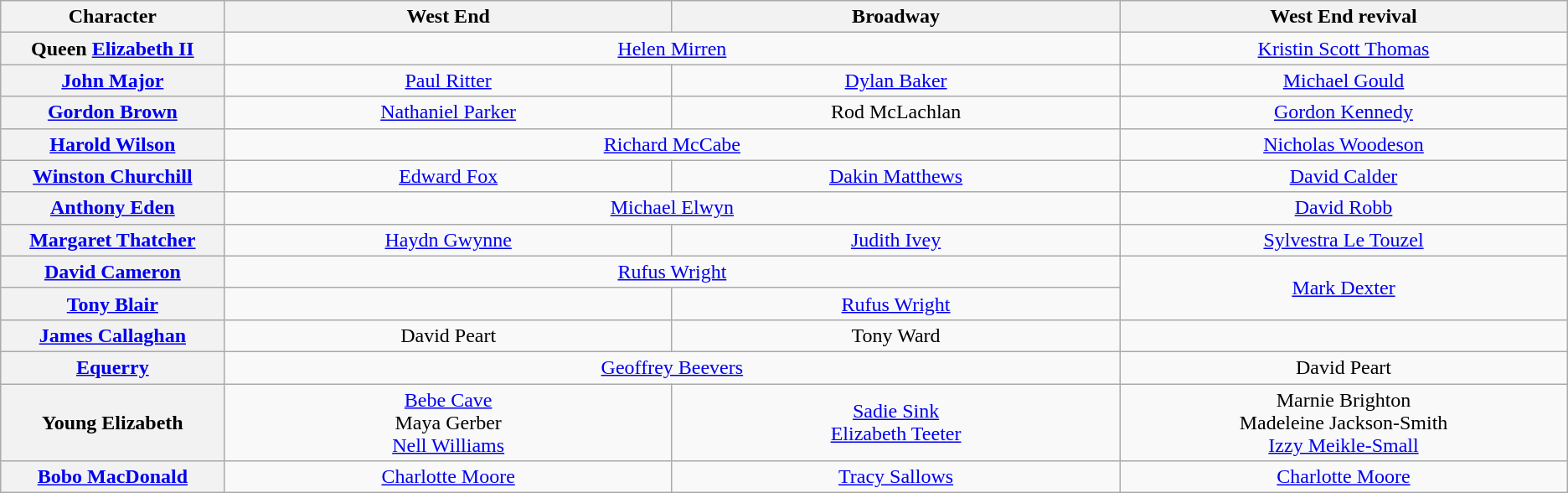<table class="wikitable">
<tr>
<th width="10%" scope="col">Character</th>
<th width="20%" scope="col" class="unsortable">West End<br></th>
<th width="20%" scope="col" class="unsortable">Broadway<br></th>
<th width="20%" scope="col" class="unsortable">West End revival<br></th>
</tr>
<tr>
<th scope="row">Queen <a href='#'>Elizabeth II</a></th>
<td align="center" colspan="2"><a href='#'>Helen Mirren</a></td>
<td align="center" colspan="1"><a href='#'>Kristin Scott Thomas</a></td>
</tr>
<tr>
<th scope="row"><a href='#'>John Major</a></th>
<td align="center" colspan="1"><a href='#'>Paul Ritter</a></td>
<td align="center" colspan="1"><a href='#'>Dylan Baker</a></td>
<td align="center" colspan="1"><a href='#'>Michael Gould</a></td>
</tr>
<tr>
<th scope="row"><a href='#'>Gordon Brown</a></th>
<td align="center" colspan="1"><a href='#'>Nathaniel Parker</a></td>
<td align="center" colspan="1">Rod McLachlan</td>
<td align="center" colspan="1"><a href='#'>Gordon Kennedy</a></td>
</tr>
<tr>
<th scope="row"><a href='#'>Harold Wilson</a></th>
<td align="center" colspan="2"><a href='#'>Richard McCabe</a></td>
<td align="center" colspan="1"><a href='#'>Nicholas Woodeson</a></td>
</tr>
<tr>
<th scope="row"><a href='#'>Winston Churchill</a></th>
<td align="center" colspan="1"><a href='#'>Edward Fox</a></td>
<td align="center" colspan="1"><a href='#'>Dakin Matthews</a></td>
<td align="center" colspan="1"><a href='#'>David Calder</a></td>
</tr>
<tr>
<th scope="row"><a href='#'>Anthony Eden</a></th>
<td align="center" colspan="2"><a href='#'>Michael Elwyn</a></td>
<td align="center" colspan="1"><a href='#'>David Robb</a></td>
</tr>
<tr>
<th scope="row"><a href='#'>Margaret Thatcher</a></th>
<td align="center" colspan="1"><a href='#'>Haydn Gwynne</a></td>
<td align="center" colspan="1"><a href='#'>Judith Ivey</a></td>
<td align="center" colspan="1"><a href='#'>Sylvestra Le Touzel</a></td>
</tr>
<tr>
<th scope="row"><a href='#'>David Cameron</a></th>
<td align="center" colspan="2"><a href='#'>Rufus Wright</a></td>
<td colspan="1" rowspan="2" align="center"><a href='#'>Mark Dexter</a></td>
</tr>
<tr>
<th scope="row"><a href='#'>Tony Blair</a></th>
<td></td>
<td align="center" colspan="1"><a href='#'>Rufus Wright</a></td>
</tr>
<tr>
<th scope="row"><a href='#'>James Callaghan</a></th>
<td align="center" colspan="1">David Peart</td>
<td align="center" colspan="1">Tony Ward</td>
<td></td>
</tr>
<tr>
<th scope="row"><a href='#'>Equerry</a></th>
<td align="center" colspan="2"><a href='#'>Geoffrey Beevers</a></td>
<td align="center" colspan="1">David Peart</td>
</tr>
<tr>
<th scope="row">Young Elizabeth</th>
<td align="center" colspan="1"><a href='#'>Bebe Cave</a><br>Maya Gerber<br><a href='#'>Nell Williams</a></td>
<td align="center" colspan="1"><a href='#'>Sadie Sink</a><br><a href='#'>Elizabeth Teeter</a></td>
<td align="center" colspan="1">Marnie Brighton<br>Madeleine Jackson-Smith<br><a href='#'>Izzy Meikle-Small</a></td>
</tr>
<tr>
<th scope="row"><a href='#'>Bobo MacDonald</a></th>
<td align="center" colspan="1"><a href='#'>Charlotte Moore</a></td>
<td align="center" colspan="1"><a href='#'>Tracy Sallows</a></td>
<td align="center" colspan="1"><a href='#'>Charlotte Moore</a></td>
</tr>
</table>
